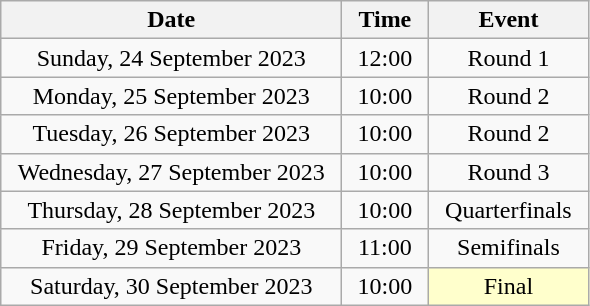<table class = "wikitable" style="text-align:center;">
<tr>
<th width=220>Date</th>
<th width=50>Time</th>
<th width=100>Event</th>
</tr>
<tr>
<td>Sunday, 24 September 2023</td>
<td>12:00</td>
<td>Round 1</td>
</tr>
<tr>
<td>Monday, 25 September 2023</td>
<td>10:00</td>
<td>Round 2</td>
</tr>
<tr>
<td>Tuesday, 26 September 2023</td>
<td>10:00</td>
<td>Round 2</td>
</tr>
<tr>
<td>Wednesday, 27 September 2023</td>
<td>10:00</td>
<td>Round 3</td>
</tr>
<tr>
<td>Thursday, 28 September 2023</td>
<td>10:00</td>
<td>Quarterfinals</td>
</tr>
<tr>
<td>Friday, 29 September 2023</td>
<td>11:00</td>
<td>Semifinals</td>
</tr>
<tr>
<td>Saturday, 30 September 2023</td>
<td>10:00</td>
<td bgcolor=ffffcc>Final</td>
</tr>
</table>
